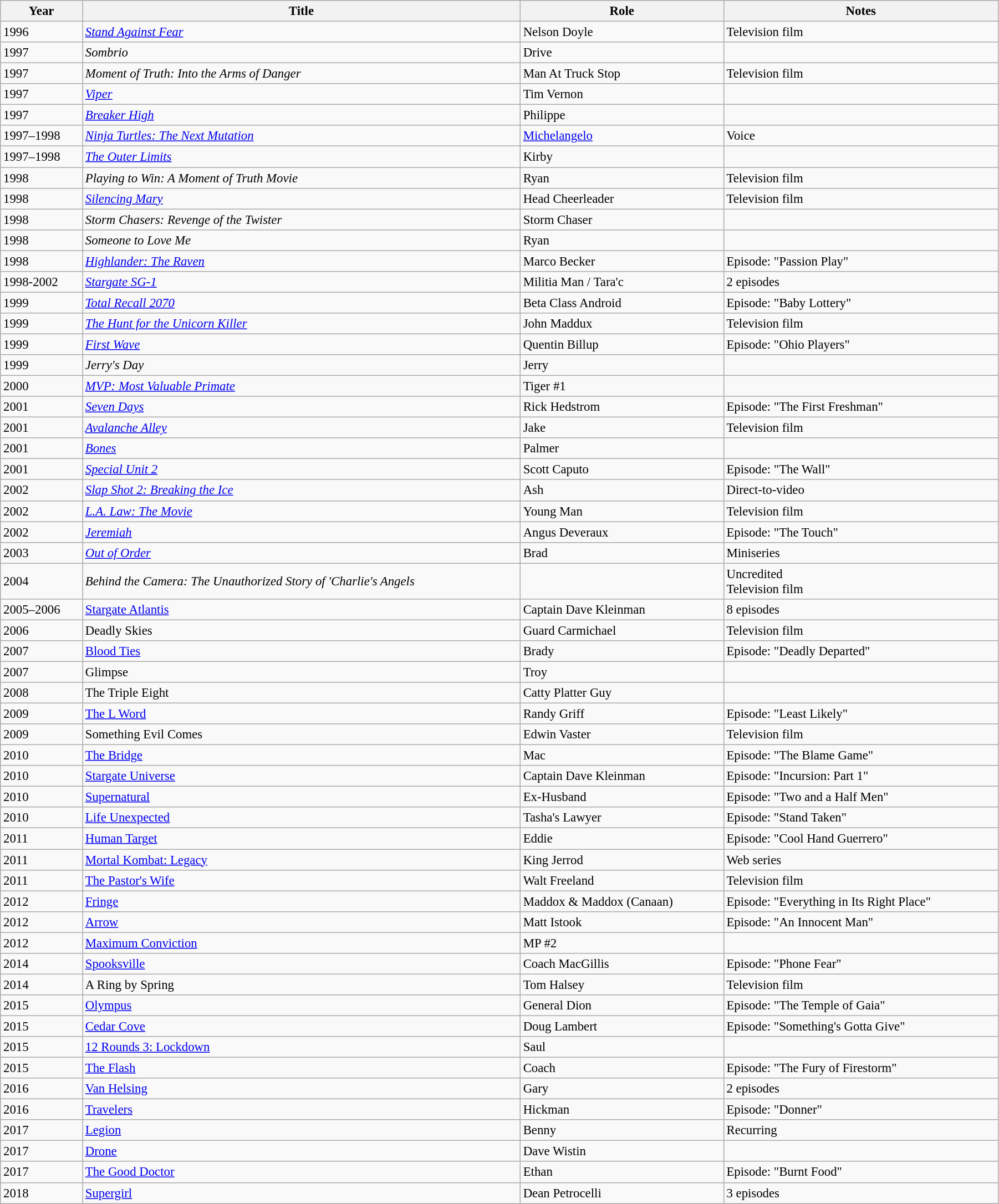<table class="wikitable sortable plainrowheaders" style="width:95%; font-size: 95%">
<tr>
<th>Year</th>
<th>Title</th>
<th>Role</th>
<th class="unsortable">Notes</th>
</tr>
<tr>
<td>1996</td>
<td><em><a href='#'>Stand Against Fear</a></em></td>
<td>Nelson Doyle</td>
<td>Television film</td>
</tr>
<tr>
<td>1997</td>
<td><em>Sombrio</em></td>
<td>Drive</td>
<td></td>
</tr>
<tr>
<td>1997</td>
<td><em>Moment of Truth: Into the Arms of Danger</em></td>
<td>Man At Truck Stop</td>
<td>Television film</td>
</tr>
<tr>
<td>1997</td>
<td><em><a href='#'>Viper</a></em></td>
<td>Tim Vernon</td>
<td></td>
</tr>
<tr>
<td>1997</td>
<td><em><a href='#'>Breaker High</a></em></td>
<td>Philippe</td>
<td></td>
</tr>
<tr>
<td>1997–1998</td>
<td><em><a href='#'>Ninja Turtles: The Next Mutation</a></em></td>
<td><a href='#'>Michelangelo</a></td>
<td>Voice</td>
</tr>
<tr>
<td>1997–1998</td>
<td data-sort-value="Outer Limits, The"><em><a href='#'>The Outer Limits</a></em></td>
<td>Kirby</td>
<td></td>
</tr>
<tr>
<td>1998</td>
<td><em>Playing to Win: A Moment of Truth Movie</em></td>
<td>Ryan</td>
<td>Television film</td>
</tr>
<tr>
<td>1998</td>
<td><em><a href='#'>Silencing Mary</a></em></td>
<td>Head Cheerleader</td>
<td>Television film</td>
</tr>
<tr>
<td>1998</td>
<td><em>Storm Chasers: Revenge of the Twister</em></td>
<td>Storm Chaser</td>
<td></td>
</tr>
<tr>
<td>1998</td>
<td><em>Someone to Love Me</em></td>
<td>Ryan</td>
<td></td>
</tr>
<tr>
<td>1998</td>
<td><em><a href='#'>Highlander: The Raven</a></em></td>
<td>Marco Becker</td>
<td>Episode: "Passion Play"</td>
</tr>
<tr>
<td>1998-2002</td>
<td><em><a href='#'>Stargate SG-1</a></em></td>
<td>Militia Man / Tara'c</td>
<td>2 episodes</td>
</tr>
<tr>
<td>1999</td>
<td><em><a href='#'>Total Recall 2070</a></em></td>
<td>Beta Class Android</td>
<td>Episode: "Baby Lottery"</td>
</tr>
<tr>
<td>1999</td>
<td data-sort-value="Hunt for the Unicorn Killer, The"><em><a href='#'>The Hunt for the Unicorn Killer</a></em></td>
<td>John Maddux</td>
<td>Television film</td>
</tr>
<tr>
<td>1999</td>
<td><em><a href='#'>First Wave</a></em></td>
<td>Quentin Billup</td>
<td>Episode: "Ohio Players"</td>
</tr>
<tr>
<td>1999</td>
<td><em>Jerry's Day</em></td>
<td>Jerry</td>
<td></td>
</tr>
<tr>
<td>2000</td>
<td><em><a href='#'>MVP: Most Valuable Primate</a></em></td>
<td>Tiger #1</td>
<td></td>
</tr>
<tr>
<td>2001</td>
<td><em><a href='#'>Seven Days</a></em></td>
<td>Rick Hedstrom</td>
<td>Episode: "The First Freshman"</td>
</tr>
<tr>
<td>2001</td>
<td><em><a href='#'>Avalanche Alley</a></em></td>
<td>Jake</td>
<td>Television film</td>
</tr>
<tr>
<td>2001</td>
<td><em><a href='#'>Bones</a></em></td>
<td>Palmer</td>
<td></td>
</tr>
<tr>
<td>2001</td>
<td><em><a href='#'>Special Unit 2</a></em></td>
<td>Scott Caputo</td>
<td>Episode: "The Wall"</td>
</tr>
<tr>
<td>2002</td>
<td><em><a href='#'>Slap Shot 2: Breaking the Ice</a></em></td>
<td>Ash</td>
<td>Direct-to-video</td>
</tr>
<tr>
<td>2002</td>
<td><em><a href='#'>L.A. Law: The Movie</a></em></td>
<td>Young Man</td>
<td>Television film</td>
</tr>
<tr>
<td>2002</td>
<td><em><a href='#'>Jeremiah</a></em></td>
<td>Angus Deveraux</td>
<td>Episode: "The Touch"</td>
</tr>
<tr>
<td>2003</td>
<td><em><a href='#'>Out of Order</a></em></td>
<td>Brad</td>
<td>Miniseries</td>
</tr>
<tr>
<td>2004</td>
<td><em>Behind the Camera: The Unauthorized Story of 'Charlie's Angels<strong></td>
<td></td>
<td>Uncredited<br>Television film</td>
</tr>
<tr>
<td>2005–2006</td>
<td></em><a href='#'>Stargate Atlantis</a><em></td>
<td>Captain Dave Kleinman</td>
<td>8 episodes</td>
</tr>
<tr>
<td>2006</td>
<td></em>Deadly Skies<em></td>
<td>Guard Carmichael</td>
<td>Television film</td>
</tr>
<tr>
<td>2007</td>
<td></em><a href='#'>Blood Ties</a><em></td>
<td>Brady</td>
<td>Episode: "Deadly Departed"</td>
</tr>
<tr>
<td>2007</td>
<td></em>Glimpse<em></td>
<td>Troy</td>
<td></td>
</tr>
<tr>
<td>2008</td>
<td data-sort-value="Triple Eight, The"></em>The Triple Eight<em></td>
<td>Catty Platter Guy</td>
<td></td>
</tr>
<tr>
<td>2009</td>
<td data-sort-value="L Word, The"></em><a href='#'>The L Word</a><em></td>
<td>Randy Griff</td>
<td>Episode: "Least Likely"</td>
</tr>
<tr>
<td>2009</td>
<td></em>Something Evil Comes<em></td>
<td>Edwin Vaster</td>
<td>Television film</td>
</tr>
<tr>
<td>2010</td>
<td data-sort-value="Bridge, The"></em><a href='#'>The Bridge</a><em></td>
<td>Mac</td>
<td>Episode: "The Blame Game"</td>
</tr>
<tr>
<td>2010</td>
<td></em><a href='#'>Stargate Universe</a><em></td>
<td>Captain Dave Kleinman</td>
<td>Episode: "Incursion: Part 1"</td>
</tr>
<tr>
<td>2010</td>
<td></em><a href='#'>Supernatural</a><em></td>
<td>Ex-Husband</td>
<td>Episode: "Two and a Half Men"</td>
</tr>
<tr>
<td>2010</td>
<td></em><a href='#'>Life Unexpected</a><em></td>
<td>Tasha's Lawyer</td>
<td>Episode: "Stand Taken"</td>
</tr>
<tr>
<td>2011</td>
<td></em><a href='#'>Human Target</a><em></td>
<td>Eddie</td>
<td>Episode: "Cool Hand Guerrero"</td>
</tr>
<tr>
<td>2011</td>
<td></em><a href='#'>Mortal Kombat: Legacy</a><em></td>
<td>King Jerrod</td>
<td>Web series</td>
</tr>
<tr>
<td>2011</td>
<td data-sort-value="Pastor's Wife, The"></em><a href='#'>The Pastor's Wife</a><em></td>
<td>Walt Freeland</td>
<td>Television film</td>
</tr>
<tr>
<td>2012</td>
<td></em><a href='#'>Fringe</a><em></td>
<td>Maddox & Maddox (Canaan)</td>
<td>Episode: "Everything in Its Right Place"</td>
</tr>
<tr>
<td>2012</td>
<td></em><a href='#'>Arrow</a><em></td>
<td>Matt Istook</td>
<td>Episode: "An Innocent Man"</td>
</tr>
<tr>
<td>2012</td>
<td></em><a href='#'>Maximum Conviction</a><em></td>
<td>MP #2</td>
<td></td>
</tr>
<tr>
<td>2014</td>
<td></em><a href='#'>Spooksville</a><em></td>
<td>Coach MacGillis</td>
<td>Episode: "Phone Fear"</td>
</tr>
<tr>
<td>2014</td>
<td data-sort-value="Ring by Spring, A"></em>A Ring by Spring<em></td>
<td>Tom Halsey</td>
<td>Television film</td>
</tr>
<tr>
<td>2015</td>
<td></em><a href='#'>Olympus</a><em></td>
<td>General Dion</td>
<td>Episode: "The Temple of Gaia"</td>
</tr>
<tr>
<td>2015</td>
<td></em><a href='#'>Cedar Cove</a><em></td>
<td>Doug Lambert</td>
<td>Episode: "Something's Gotta Give"</td>
</tr>
<tr>
<td>2015</td>
<td></em><a href='#'>12 Rounds 3: Lockdown</a><em></td>
<td>Saul</td>
<td></td>
</tr>
<tr>
<td>2015</td>
<td data-sort-value="Flash, The"></em><a href='#'>The Flash</a><em></td>
<td>Coach</td>
<td>Episode: "The Fury of Firestorm"</td>
</tr>
<tr>
<td>2016</td>
<td></em><a href='#'>Van Helsing</a><em></td>
<td>Gary</td>
<td>2 episodes</td>
</tr>
<tr>
<td>2016</td>
<td></em><a href='#'>Travelers</a><em></td>
<td>Hickman</td>
<td>Episode: "Donner"</td>
</tr>
<tr>
<td>2017</td>
<td></em><a href='#'>Legion</a><em></td>
<td>Benny</td>
<td>Recurring</td>
</tr>
<tr>
<td>2017</td>
<td></em><a href='#'>Drone</a><em></td>
<td>Dave Wistin</td>
<td></td>
</tr>
<tr>
<td>2017</td>
<td data-sort-value="Good Doctor, The"></em><a href='#'>The Good Doctor</a><em></td>
<td>Ethan</td>
<td>Episode: "Burnt Food"</td>
</tr>
<tr>
<td>2018</td>
<td></em><a href='#'>Supergirl</a><em></td>
<td>Dean Petrocelli</td>
<td>3 episodes</td>
</tr>
</table>
